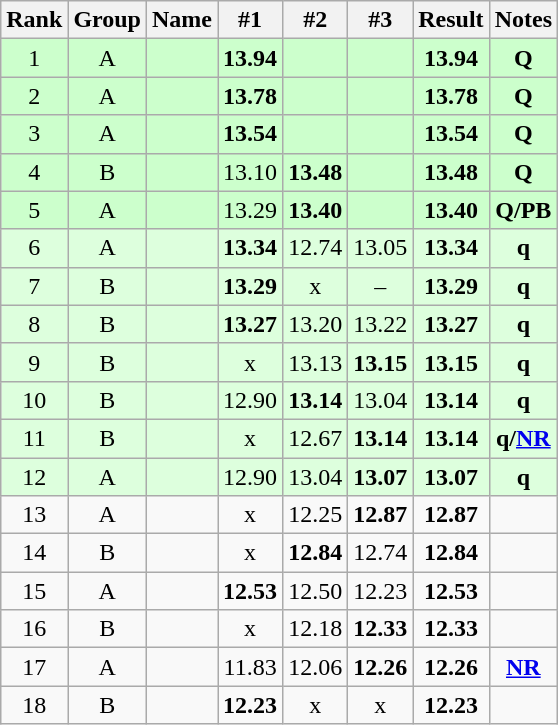<table class="wikitable sortable" style="text-align:center">
<tr>
<th>Rank</th>
<th>Group</th>
<th>Name</th>
<th>#1</th>
<th>#2</th>
<th>#3</th>
<th>Result</th>
<th>Notes</th>
</tr>
<tr bgcolor=#ccffcc>
<td>1</td>
<td>A</td>
<td align="left"></td>
<td><strong>13.94</strong></td>
<td></td>
<td></td>
<td><strong>13.94</strong></td>
<td><strong>Q</strong></td>
</tr>
<tr bgcolor=#ccffcc>
<td>2</td>
<td>A</td>
<td align="left"></td>
<td><strong>13.78</strong></td>
<td></td>
<td></td>
<td><strong>13.78</strong></td>
<td><strong>Q</strong></td>
</tr>
<tr bgcolor=#ccffcc>
<td>3</td>
<td>A</td>
<td align="left"></td>
<td><strong>13.54</strong></td>
<td></td>
<td></td>
<td><strong>13.54</strong></td>
<td><strong>Q</strong></td>
</tr>
<tr bgcolor=#ccffcc>
<td>4</td>
<td>B</td>
<td align="left"></td>
<td>13.10</td>
<td><strong>13.48</strong></td>
<td></td>
<td><strong>13.48</strong></td>
<td><strong>Q</strong></td>
</tr>
<tr bgcolor=#ccffcc>
<td>5</td>
<td>A</td>
<td align="left"></td>
<td>13.29</td>
<td><strong>13.40</strong></td>
<td></td>
<td><strong>13.40</strong></td>
<td><strong>Q/PB</strong></td>
</tr>
<tr bgcolor=#ddffdd>
<td>6</td>
<td>A</td>
<td align="left"></td>
<td><strong>13.34</strong></td>
<td>12.74</td>
<td>13.05</td>
<td><strong>13.34</strong></td>
<td><strong>q</strong></td>
</tr>
<tr bgcolor=#ddffdd>
<td>7</td>
<td>B</td>
<td align="left"></td>
<td><strong>13.29</strong></td>
<td>x</td>
<td>–</td>
<td><strong>13.29</strong></td>
<td><strong>q</strong></td>
</tr>
<tr bgcolor=#ddffdd>
<td>8</td>
<td>B</td>
<td align="left"></td>
<td><strong>13.27</strong></td>
<td>13.20</td>
<td>13.22</td>
<td><strong>13.27</strong></td>
<td><strong>q</strong></td>
</tr>
<tr bgcolor=#ddffdd>
<td>9</td>
<td>B</td>
<td align="left"></td>
<td>x</td>
<td>13.13</td>
<td><strong>13.15</strong></td>
<td><strong>13.15</strong></td>
<td><strong>q</strong></td>
</tr>
<tr bgcolor=#ddffdd>
<td>10</td>
<td>B</td>
<td align="left"></td>
<td>12.90</td>
<td><strong>13.14</strong></td>
<td>13.04</td>
<td><strong>13.14</strong></td>
<td><strong>q</strong></td>
</tr>
<tr bgcolor=#ddffdd>
<td>11</td>
<td>B</td>
<td align="left"></td>
<td>x</td>
<td>12.67</td>
<td><strong>13.14</strong></td>
<td><strong>13.14</strong></td>
<td><strong>q/<a href='#'>NR</a></strong></td>
</tr>
<tr bgcolor=#ddffdd>
<td>12</td>
<td>A</td>
<td align="left"></td>
<td>12.90</td>
<td>13.04</td>
<td><strong>13.07</strong></td>
<td><strong>13.07</strong></td>
<td><strong>q</strong></td>
</tr>
<tr>
<td>13</td>
<td>A</td>
<td align="left"></td>
<td>x</td>
<td>12.25</td>
<td><strong>12.87</strong></td>
<td><strong>12.87</strong></td>
<td></td>
</tr>
<tr>
<td>14</td>
<td>B</td>
<td align="left"></td>
<td>x</td>
<td><strong>12.84</strong></td>
<td>12.74</td>
<td><strong>12.84</strong></td>
<td></td>
</tr>
<tr>
<td>15</td>
<td>A</td>
<td align="left"></td>
<td><strong>12.53</strong></td>
<td>12.50</td>
<td>12.23</td>
<td><strong>12.53</strong></td>
<td></td>
</tr>
<tr>
<td>16</td>
<td>B</td>
<td align="left"></td>
<td>x</td>
<td>12.18</td>
<td><strong>12.33</strong></td>
<td><strong>12.33</strong></td>
<td></td>
</tr>
<tr>
<td>17</td>
<td>A</td>
<td align="left"></td>
<td>11.83</td>
<td>12.06</td>
<td><strong>12.26</strong></td>
<td><strong>12.26</strong></td>
<td><strong><a href='#'>NR</a></strong></td>
</tr>
<tr>
<td>18</td>
<td>B</td>
<td align="left"></td>
<td><strong>12.23</strong></td>
<td>x</td>
<td>x</td>
<td><strong>12.23</strong></td>
<td></td>
</tr>
</table>
